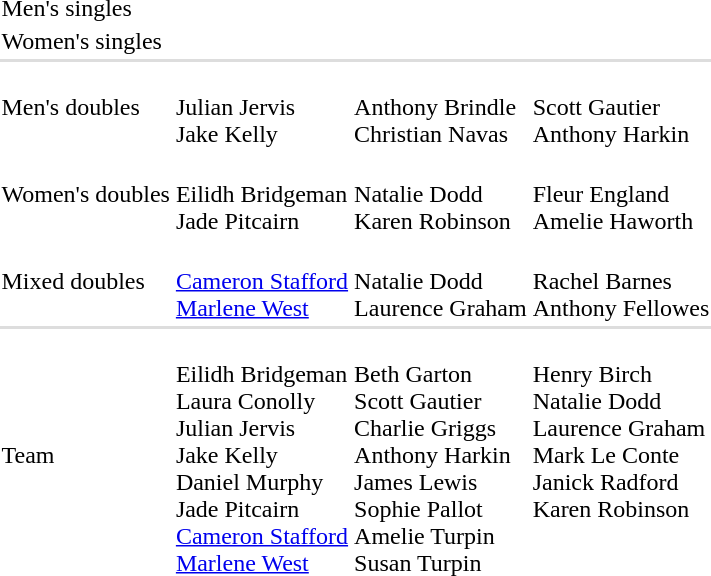<table>
<tr>
<td>Men's singles</td>
<td></td>
<td></td>
<td></td>
</tr>
<tr>
<td>Women's singles</td>
<td></td>
<td></td>
<td></td>
</tr>
<tr bgcolor=#dddddd>
<td colspan=5></td>
</tr>
<tr>
<td>Men's doubles</td>
<td><br>Julian Jervis<br>Jake Kelly</td>
<td><br>Anthony Brindle<br>Christian Navas</td>
<td><br>Scott Gautier<br>Anthony Harkin</td>
</tr>
<tr>
<td>Women's doubles</td>
<td><br>Eilidh Bridgeman<br>Jade Pitcairn</td>
<td><br>Natalie Dodd<br>Karen Robinson</td>
<td><br>Fleur England<br>Amelie Haworth</td>
</tr>
<tr>
<td>Mixed doubles</td>
<td><br><a href='#'>Cameron Stafford</a><br><a href='#'>Marlene West</a></td>
<td nowrap><br>Natalie Dodd<br>Laurence Graham</td>
<td><br>Rachel Barnes<br>Anthony Fellowes</td>
</tr>
<tr bgcolor=#dddddd>
<td colspan=5></td>
</tr>
<tr>
<td>Team</td>
<td valign=top nowrap><br>Eilidh Bridgeman<br>Laura Conolly<br>Julian Jervis<br>Jake Kelly<br>Daniel Murphy<br>Jade Pitcairn<br><a href='#'>Cameron Stafford</a><br><a href='#'>Marlene West</a></td>
<td valign=top><br>Beth Garton<br>Scott Gautier<br>Charlie Griggs<br>Anthony Harkin<br>James Lewis<br>Sophie Pallot<br>Amelie Turpin<br>Susan Turpin</td>
<td valign=top nowrap><br>Henry Birch<br>Natalie Dodd<br>Laurence Graham<br>Mark Le Conte<br>Janick Radford<br>Karen Robinson</td>
</tr>
<tr>
</tr>
</table>
